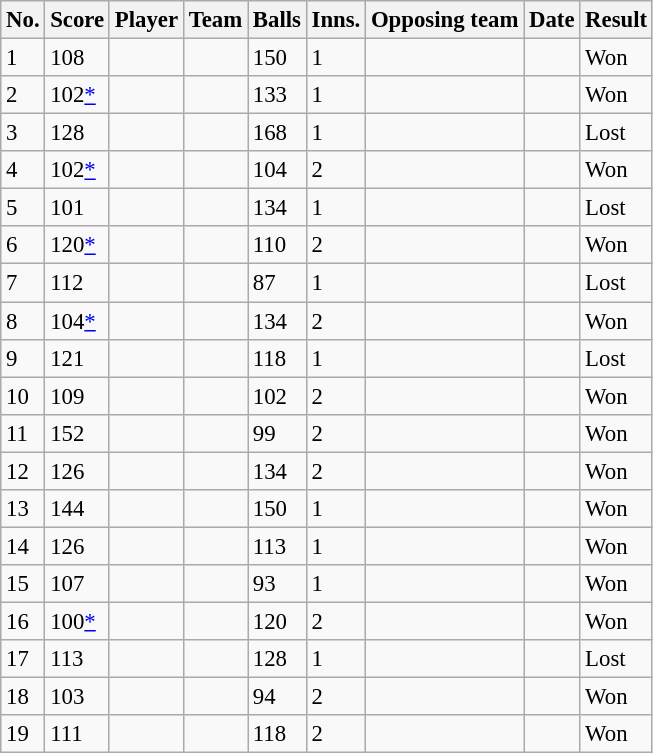<table class="wikitable sortable" style="font-size:95%">
<tr>
<th>No.</th>
<th>Score</th>
<th>Player</th>
<th>Team</th>
<th>Balls</th>
<th>Inns.</th>
<th>Opposing team</th>
<th>Date</th>
<th>Result</th>
</tr>
<tr>
<td>1</td>
<td>108</td>
<td></td>
<td></td>
<td>150</td>
<td>1</td>
<td></td>
<td></td>
<td>Won</td>
</tr>
<tr>
<td>2</td>
<td>102<a href='#'>*</a></td>
<td></td>
<td></td>
<td>133</td>
<td>1</td>
<td></td>
<td></td>
<td>Won</td>
</tr>
<tr>
<td>3</td>
<td>128</td>
<td></td>
<td></td>
<td>168</td>
<td>1</td>
<td></td>
<td></td>
<td>Lost</td>
</tr>
<tr>
<td>4</td>
<td>102<a href='#'>*</a></td>
<td></td>
<td></td>
<td>104</td>
<td>2</td>
<td></td>
<td></td>
<td>Won</td>
</tr>
<tr>
<td>5</td>
<td>101</td>
<td></td>
<td></td>
<td>134</td>
<td>1</td>
<td></td>
<td></td>
<td>Lost</td>
</tr>
<tr>
<td>6</td>
<td>120<a href='#'>*</a></td>
<td></td>
<td></td>
<td>110</td>
<td>2</td>
<td></td>
<td></td>
<td>Won</td>
</tr>
<tr>
<td>7</td>
<td>112</td>
<td> </td>
<td></td>
<td>87</td>
<td>1</td>
<td></td>
<td></td>
<td>Lost</td>
</tr>
<tr>
<td>8</td>
<td>104<a href='#'>*</a></td>
<td> </td>
<td></td>
<td>134</td>
<td>2</td>
<td></td>
<td></td>
<td>Won</td>
</tr>
<tr>
<td>9</td>
<td>121</td>
<td> </td>
<td></td>
<td>118</td>
<td>1</td>
<td></td>
<td></td>
<td>Lost</td>
</tr>
<tr>
<td>10</td>
<td>109</td>
<td></td>
<td></td>
<td>102</td>
<td>2</td>
<td></td>
<td></td>
<td>Won</td>
</tr>
<tr>
<td>11</td>
<td>152</td>
<td> </td>
<td></td>
<td>99</td>
<td>2</td>
<td></td>
<td></td>
<td>Won</td>
</tr>
<tr>
<td>12</td>
<td>126</td>
<td></td>
<td></td>
<td>134</td>
<td>2</td>
<td></td>
<td></td>
<td>Won</td>
</tr>
<tr>
<td>13</td>
<td>144</td>
<td></td>
<td></td>
<td>150</td>
<td>1</td>
<td></td>
<td></td>
<td>Won</td>
</tr>
<tr>
<td>14</td>
<td>126</td>
<td> </td>
<td></td>
<td>113</td>
<td>1</td>
<td></td>
<td></td>
<td>Won</td>
</tr>
<tr>
<td>15</td>
<td>107</td>
<td></td>
<td></td>
<td>93</td>
<td>1</td>
<td></td>
<td></td>
<td>Won</td>
</tr>
<tr>
<td>16</td>
<td>100<a href='#'>*</a></td>
<td> </td>
<td></td>
<td>120</td>
<td>2</td>
<td></td>
<td></td>
<td>Won</td>
</tr>
<tr>
<td>17</td>
<td>113</td>
<td></td>
<td></td>
<td>128</td>
<td>1</td>
<td></td>
<td></td>
<td>Lost</td>
</tr>
<tr>
<td>18</td>
<td>103</td>
<td></td>
<td></td>
<td>94</td>
<td>2</td>
<td></td>
<td></td>
<td>Won</td>
</tr>
<tr>
<td>19</td>
<td>111</td>
<td></td>
<td></td>
<td>118</td>
<td>2</td>
<td></td>
<td></td>
<td>Won</td>
</tr>
</table>
